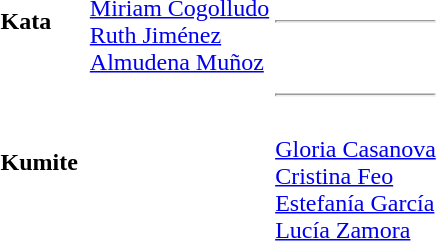<table>
<tr>
<td><strong>Kata</strong></td>
<td></td>
<td><br><a href='#'>Miriam Cogolludo</a><br><a href='#'>Ruth Jiménez</a><br><a href='#'>Almudena Muñoz</a></td>
<td><hr></td>
</tr>
<tr>
<td><strong>Kumite</strong></td>
<td></td>
<td></td>
<td><hr><br><a href='#'>Gloria Casanova</a><br><a href='#'>Cristina Feo</a><br><a href='#'>Estefanía García</a><br><a href='#'>Lucía Zamora</a></td>
</tr>
</table>
